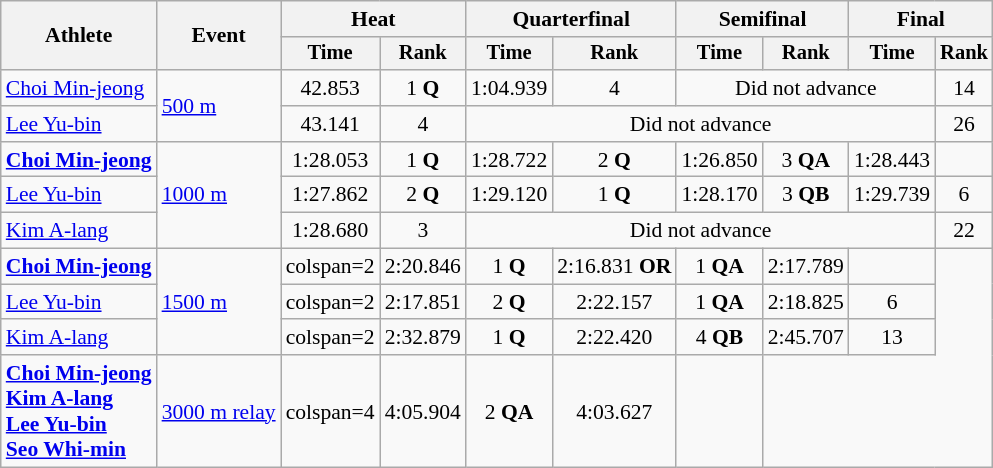<table class=wikitable style="font-size:90%; text-align:center">
<tr>
<th rowspan=2>Athlete</th>
<th rowspan=2>Event</th>
<th colspan=2>Heat</th>
<th colspan=2>Quarterfinal</th>
<th colspan=2>Semifinal</th>
<th colspan=2>Final</th>
</tr>
<tr style=font-size:95%>
<th>Time</th>
<th>Rank</th>
<th>Time</th>
<th>Rank</th>
<th>Time</th>
<th>Rank</th>
<th>Time</th>
<th>Rank</th>
</tr>
<tr>
<td align=left><a href='#'>Choi Min-jeong</a></td>
<td align=left rowspan=2><a href='#'>500 m</a></td>
<td>42.853</td>
<td>1 <strong>Q</strong></td>
<td>1:04.939</td>
<td>4</td>
<td colspan=3>Did not advance</td>
<td>14</td>
</tr>
<tr>
<td align=left><a href='#'>Lee Yu-bin</a></td>
<td>43.141</td>
<td>4</td>
<td colspan=5>Did not advance</td>
<td>26</td>
</tr>
<tr>
<td align=left><strong><a href='#'>Choi Min-jeong</a></strong></td>
<td align=left rowspan=3><a href='#'>1000 m</a></td>
<td>1:28.053</td>
<td>1 <strong>Q</strong></td>
<td>1:28.722</td>
<td>2 <strong>Q</strong></td>
<td>1:26.850</td>
<td>3 <strong>QA</strong></td>
<td>1:28.443</td>
<td></td>
</tr>
<tr>
<td align=left><a href='#'>Lee Yu-bin</a></td>
<td>1:27.862</td>
<td>2 <strong>Q</strong></td>
<td>1:29.120</td>
<td>1 <strong>Q</strong></td>
<td>1:28.170</td>
<td>3 <strong>QB</strong></td>
<td>1:29.739</td>
<td>6</td>
</tr>
<tr>
<td align=left><a href='#'>Kim A-lang</a></td>
<td>1:28.680</td>
<td>3</td>
<td colspan=5>Did not advance</td>
<td>22</td>
</tr>
<tr>
<td align=left><strong><a href='#'>Choi Min-jeong</a></strong></td>
<td align=left rowspan=3><a href='#'>1500 m</a></td>
<td>colspan=2 </td>
<td>2:20.846</td>
<td>1 <strong>Q</strong></td>
<td>2:16.831 <strong>OR</strong></td>
<td>1 <strong>QA</strong></td>
<td>2:17.789</td>
<td></td>
</tr>
<tr>
<td align=left><a href='#'>Lee Yu-bin</a></td>
<td>colspan=2</td>
<td>2:17.851</td>
<td>2 <strong>Q</strong></td>
<td>2:22.157</td>
<td>1 <strong>QA</strong></td>
<td>2:18.825</td>
<td>6</td>
</tr>
<tr>
<td align=left><a href='#'>Kim A-lang</a></td>
<td>colspan=2</td>
<td>2:32.879</td>
<td>1 <strong>Q</strong></td>
<td>2:22.420</td>
<td>4 <strong>QB</strong></td>
<td>2:45.707</td>
<td>13</td>
</tr>
<tr>
<td align=left><strong><a href='#'>Choi Min-jeong</a><br><a href='#'>Kim A-lang</a><br><a href='#'>Lee Yu-bin</a><br><a href='#'>Seo Whi-min</a></strong></td>
<td align=left><a href='#'>3000 m relay</a></td>
<td>colspan=4 </td>
<td>4:05.904</td>
<td>2 <strong>QA</strong></td>
<td>4:03.627</td>
<td></td>
</tr>
</table>
